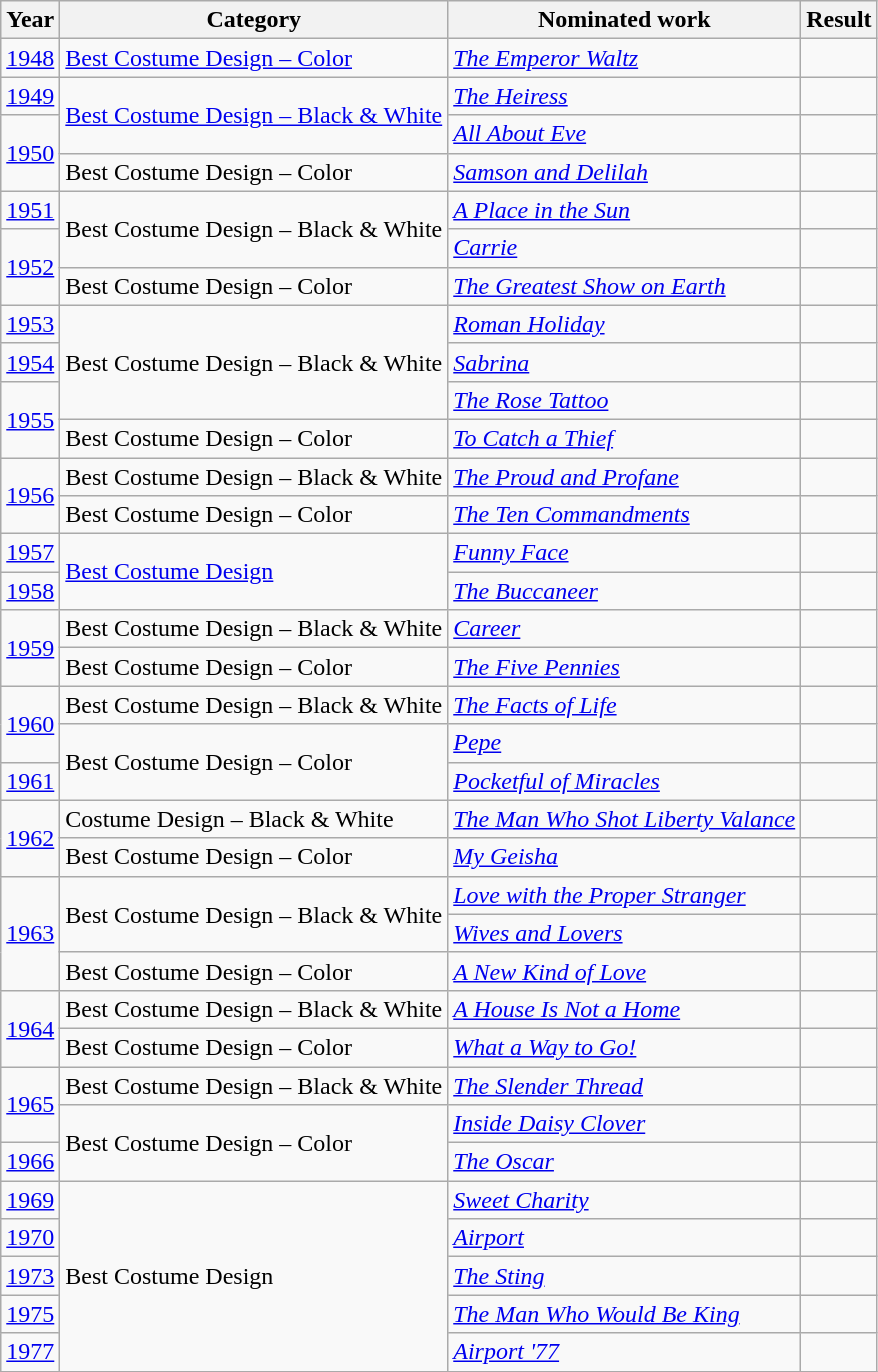<table class="wikitable">
<tr>
<th>Year</th>
<th>Category</th>
<th>Nominated work</th>
<th>Result</th>
</tr>
<tr>
<td><a href='#'>1948</a></td>
<td><a href='#'>Best Costume Design – Color</a></td>
<td><em><a href='#'>The Emperor Waltz</a></em></td>
<td></td>
</tr>
<tr>
<td><a href='#'>1949</a></td>
<td rowspan=2><a href='#'>Best Costume Design – Black & White</a></td>
<td><em><a href='#'>The Heiress</a></em></td>
<td></td>
</tr>
<tr>
<td rowspan=2><a href='#'>1950</a></td>
<td><em><a href='#'>All About Eve</a></em></td>
<td></td>
</tr>
<tr>
<td>Best Costume Design – Color</td>
<td><em><a href='#'>Samson and Delilah</a></em></td>
<td></td>
</tr>
<tr>
<td><a href='#'>1951</a></td>
<td rowspan=2>Best Costume Design – Black & White</td>
<td><em><a href='#'>A Place in the Sun</a></em></td>
<td></td>
</tr>
<tr>
<td rowspan=2><a href='#'>1952</a></td>
<td><em><a href='#'>Carrie</a></em></td>
<td></td>
</tr>
<tr>
<td>Best Costume Design – Color</td>
<td><em><a href='#'>The Greatest Show on Earth</a></em></td>
<td></td>
</tr>
<tr>
<td><a href='#'>1953</a></td>
<td rowspan=3>Best Costume Design – Black & White</td>
<td><em><a href='#'>Roman Holiday</a></em></td>
<td></td>
</tr>
<tr>
<td><a href='#'>1954</a></td>
<td><em><a href='#'>Sabrina</a></em></td>
<td></td>
</tr>
<tr>
<td rowspan=2><a href='#'>1955</a></td>
<td><em><a href='#'>The Rose Tattoo</a></em></td>
<td></td>
</tr>
<tr>
<td>Best Costume Design – Color</td>
<td><em><a href='#'>To Catch a Thief</a></em></td>
<td></td>
</tr>
<tr>
<td rowspan=2><a href='#'>1956</a></td>
<td>Best Costume Design – Black & White</td>
<td><em><a href='#'>The Proud and Profane</a></em></td>
<td></td>
</tr>
<tr>
<td>Best Costume Design – Color</td>
<td><em><a href='#'>The Ten Commandments</a></em></td>
<td></td>
</tr>
<tr>
<td><a href='#'>1957</a></td>
<td rowspan=2><a href='#'>Best Costume Design</a></td>
<td><em><a href='#'>Funny Face</a></em></td>
<td></td>
</tr>
<tr>
<td><a href='#'>1958</a></td>
<td><em><a href='#'>The Buccaneer</a></em></td>
<td></td>
</tr>
<tr>
<td rowspan=2><a href='#'>1959</a></td>
<td>Best Costume Design – Black & White</td>
<td><em><a href='#'>Career</a></em></td>
<td></td>
</tr>
<tr>
<td>Best Costume Design – Color</td>
<td><em><a href='#'>The Five Pennies</a></em></td>
<td></td>
</tr>
<tr>
<td rowspan=2><a href='#'>1960</a></td>
<td>Best Costume Design – Black & White</td>
<td><em><a href='#'>The Facts of Life</a></em></td>
<td></td>
</tr>
<tr>
<td rowspan=2>Best Costume Design – Color</td>
<td><em><a href='#'>Pepe</a></em></td>
<td></td>
</tr>
<tr>
<td><a href='#'>1961</a></td>
<td><em><a href='#'>Pocketful of Miracles</a></em></td>
<td></td>
</tr>
<tr>
<td rowspan=2><a href='#'>1962</a></td>
<td>Costume Design – Black & White</td>
<td><em><a href='#'>The Man Who Shot Liberty Valance</a></em></td>
<td></td>
</tr>
<tr>
<td>Best Costume Design – Color</td>
<td><em><a href='#'>My Geisha</a></em></td>
<td></td>
</tr>
<tr>
<td rowspan=3><a href='#'>1963</a></td>
<td rowspan=2>Best Costume Design – Black & White</td>
<td><em><a href='#'>Love with the Proper Stranger</a></em></td>
<td></td>
</tr>
<tr>
<td><em><a href='#'>Wives and Lovers</a></em></td>
<td></td>
</tr>
<tr>
<td>Best Costume Design – Color</td>
<td><em><a href='#'>A New Kind of Love</a></em></td>
<td></td>
</tr>
<tr>
<td rowspan=2><a href='#'>1964</a></td>
<td>Best Costume Design – Black & White</td>
<td><em><a href='#'>A House Is Not a Home</a></em></td>
<td></td>
</tr>
<tr>
<td>Best Costume Design – Color</td>
<td><em><a href='#'>What a Way to Go!</a></em></td>
<td></td>
</tr>
<tr>
<td rowspan=2><a href='#'>1965</a></td>
<td>Best Costume Design – Black & White</td>
<td><em><a href='#'>The Slender Thread</a></em></td>
<td></td>
</tr>
<tr>
<td rowspan=2>Best Costume Design – Color</td>
<td><em><a href='#'>Inside Daisy Clover</a></em></td>
<td></td>
</tr>
<tr>
<td><a href='#'>1966</a></td>
<td><em><a href='#'>The Oscar</a></em></td>
<td></td>
</tr>
<tr>
<td><a href='#'>1969</a></td>
<td rowspan=5>Best Costume Design</td>
<td><em><a href='#'>Sweet Charity</a></em></td>
<td></td>
</tr>
<tr>
<td><a href='#'>1970</a></td>
<td><em><a href='#'>Airport</a></em></td>
<td></td>
</tr>
<tr>
<td><a href='#'>1973</a></td>
<td><em><a href='#'>The Sting</a></em></td>
<td></td>
</tr>
<tr>
<td><a href='#'>1975</a></td>
<td><em><a href='#'>The Man Who Would Be King</a></em></td>
<td></td>
</tr>
<tr>
<td><a href='#'>1977</a></td>
<td><em><a href='#'>Airport '77</a></em></td>
<td></td>
</tr>
<tr>
</tr>
</table>
